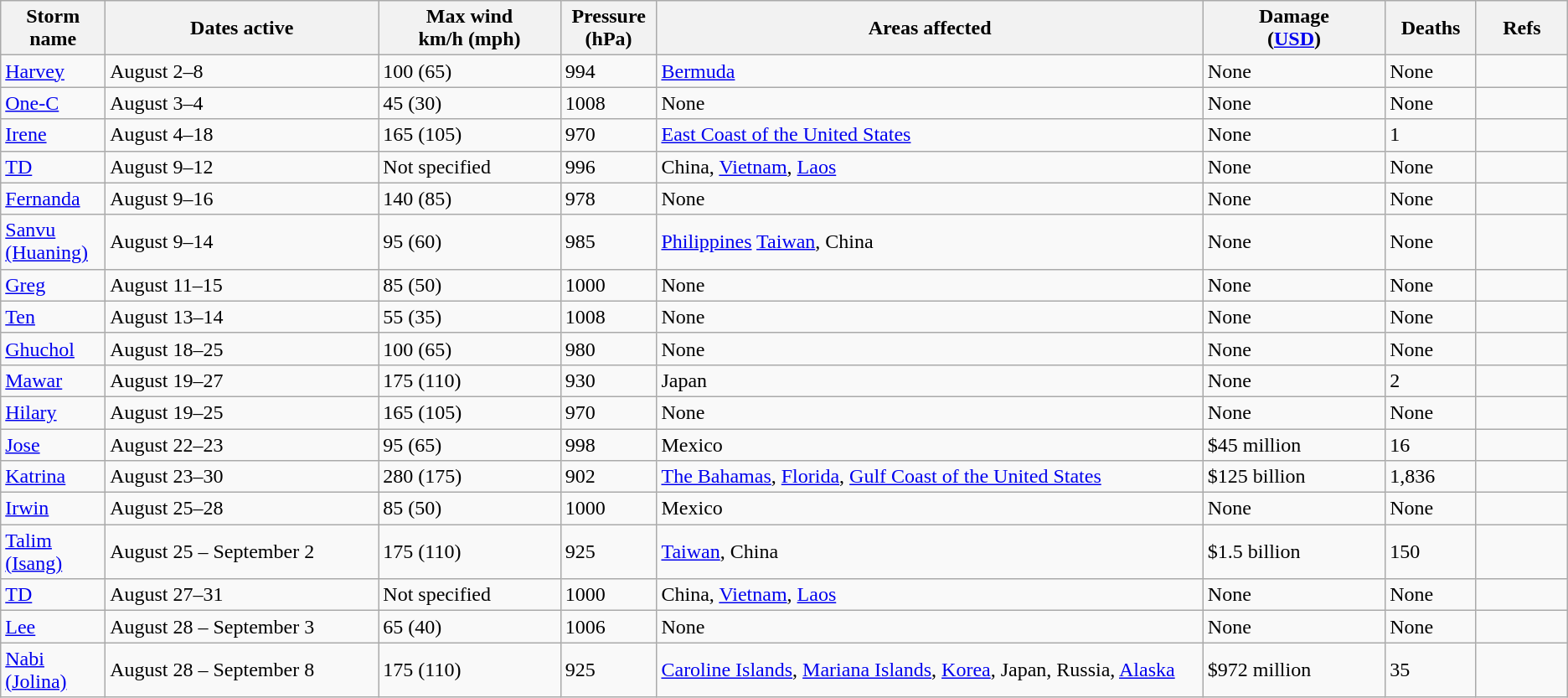<table class="wikitable sortable">
<tr>
<th width="5%">Storm name</th>
<th width="15%">Dates active</th>
<th width="10%">Max wind<br>km/h (mph)</th>
<th width="5%">Pressure<br>(hPa)</th>
<th width="30%">Areas affected</th>
<th width="10%">Damage<br>(<a href='#'>USD</a>)</th>
<th width="5%">Deaths</th>
<th width="5%">Refs</th>
</tr>
<tr>
<td><a href='#'>Harvey</a></td>
<td>August 2–8</td>
<td>100 (65)</td>
<td>994</td>
<td><a href='#'>Bermuda</a></td>
<td>None</td>
<td>None</td>
<td></td>
</tr>
<tr>
<td><a href='#'>One-C</a></td>
<td>August 3–4</td>
<td>45 (30)</td>
<td>1008</td>
<td>None</td>
<td>None</td>
<td>None</td>
<td></td>
</tr>
<tr>
<td><a href='#'>Irene</a></td>
<td>August 4–18</td>
<td>165 (105)</td>
<td>970</td>
<td><a href='#'>East Coast of the United States</a></td>
<td>None</td>
<td>1</td>
<td></td>
</tr>
<tr>
<td><a href='#'>TD</a></td>
<td>August 9–12</td>
<td>Not specified</td>
<td>996</td>
<td>China, <a href='#'>Vietnam</a>, <a href='#'>Laos</a></td>
<td>None</td>
<td>None</td>
<td></td>
</tr>
<tr>
<td><a href='#'>Fernanda</a></td>
<td>August 9–16</td>
<td>140 (85)</td>
<td>978</td>
<td>None</td>
<td>None</td>
<td>None</td>
<td></td>
</tr>
<tr>
<td><a href='#'>Sanvu (Huaning)</a></td>
<td>August 9–14</td>
<td>95 (60)</td>
<td>985</td>
<td><a href='#'>Philippines</a> <a href='#'>Taiwan</a>, China</td>
<td>None</td>
<td>None</td>
<td></td>
</tr>
<tr>
<td><a href='#'>Greg</a></td>
<td>August 11–15</td>
<td>85 (50)</td>
<td>1000</td>
<td>None</td>
<td>None</td>
<td>None</td>
<td></td>
</tr>
<tr>
<td><a href='#'>Ten</a></td>
<td>August 13–14</td>
<td>55 (35)</td>
<td>1008</td>
<td>None</td>
<td>None</td>
<td>None</td>
<td></td>
</tr>
<tr>
<td><a href='#'>Ghuchol</a></td>
<td>August 18–25</td>
<td>100 (65)</td>
<td>980</td>
<td>None</td>
<td>None</td>
<td>None</td>
<td></td>
</tr>
<tr>
<td><a href='#'>Mawar</a></td>
<td>August 19–27</td>
<td>175 (110)</td>
<td>930</td>
<td>Japan</td>
<td>None</td>
<td>2</td>
<td></td>
</tr>
<tr>
<td><a href='#'>Hilary</a></td>
<td>August 19–25</td>
<td>165 (105)</td>
<td>970</td>
<td>None</td>
<td>None</td>
<td>None</td>
<td></td>
</tr>
<tr>
<td><a href='#'>Jose</a></td>
<td>August 22–23</td>
<td>95 (65)</td>
<td>998</td>
<td>Mexico</td>
<td>$45 million</td>
<td>16</td>
<td></td>
</tr>
<tr>
<td><a href='#'>Katrina</a></td>
<td>August 23–30</td>
<td>280 (175)</td>
<td>902</td>
<td><a href='#'>The Bahamas</a>, <a href='#'>Florida</a>, <a href='#'>Gulf Coast of the United States</a></td>
<td>$125 billion</td>
<td>1,836</td>
<td></td>
</tr>
<tr>
<td><a href='#'>Irwin</a></td>
<td>August 25–28</td>
<td>85 (50)</td>
<td>1000</td>
<td>Mexico</td>
<td>None</td>
<td>None</td>
<td></td>
</tr>
<tr>
<td><a href='#'>Talim (Isang)</a></td>
<td>August 25 – September 2</td>
<td>175 (110)</td>
<td>925</td>
<td><a href='#'>Taiwan</a>, China</td>
<td>$1.5 billion</td>
<td>150</td>
<td></td>
</tr>
<tr>
<td><a href='#'>TD</a></td>
<td>August 27–31</td>
<td>Not specified</td>
<td>1000</td>
<td>China, <a href='#'>Vietnam</a>, <a href='#'>Laos</a></td>
<td>None</td>
<td>None</td>
<td></td>
</tr>
<tr>
<td><a href='#'>Lee</a></td>
<td>August 28 – September 3</td>
<td>65 (40)</td>
<td>1006</td>
<td>None</td>
<td>None</td>
<td>None</td>
<td></td>
</tr>
<tr>
<td><a href='#'>Nabi (Jolina)</a></td>
<td>August 28 – September 8</td>
<td>175 (110)</td>
<td>925</td>
<td><a href='#'>Caroline Islands</a>, <a href='#'>Mariana Islands</a>, <a href='#'>Korea</a>, Japan, Russia, <a href='#'>Alaska</a></td>
<td>$972 million</td>
<td>35</td>
<td></td>
</tr>
</table>
